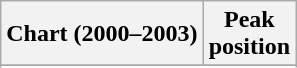<table class="wikitable sortable plainrowheaders" style="text-align:center">
<tr>
<th scope="col">Chart (2000–2003)</th>
<th scope="col">Peak<br> position</th>
</tr>
<tr>
</tr>
<tr>
</tr>
<tr>
</tr>
</table>
